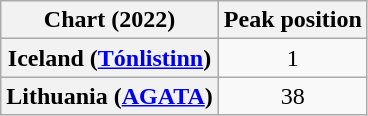<table class="wikitable sortable plainrowheaders" style="text-align:center">
<tr>
<th scope="col">Chart (2022)</th>
<th scope="col">Peak position</th>
</tr>
<tr>
<th scope="row">Iceland (<a href='#'>Tónlistinn</a>)</th>
<td>1</td>
</tr>
<tr>
<th scope="row">Lithuania (<a href='#'>AGATA</a>)</th>
<td>38</td>
</tr>
</table>
